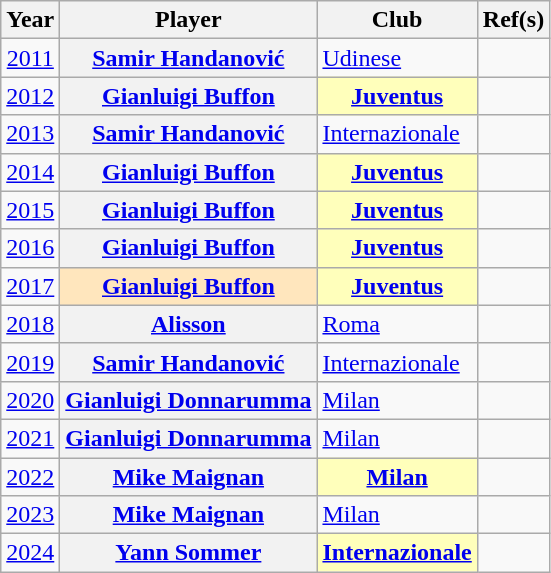<table class="sortable wikitable plainrowheaders">
<tr>
<th>Year</th>
<th>Player</th>
<th>Club</th>
<th>Ref(s)</th>
</tr>
<tr>
<td style="text-align:center;"><a href='#'>2011</a></td>
<th scope="row"> <a href='#'>Samir Handanović</a></th>
<td><a href='#'>Udinese</a></td>
<td style="text-align:center;"></td>
</tr>
<tr>
<td style="text-align:center;"><a href='#'>2012</a></td>
<th scope="row"> <a href='#'>Gianluigi Buffon</a></th>
<th scope="row" style="background:#ffb"><a href='#'>Juventus</a></th>
<td style="text-align:center;"></td>
</tr>
<tr>
<td style="text-align:center;"><a href='#'>2013</a></td>
<th scope="row"> <a href='#'>Samir Handanović</a></th>
<td><a href='#'>Internazionale</a></td>
<td style="text-align:center;"></td>
</tr>
<tr>
<td style="text-align:center;"><a href='#'>2014</a></td>
<th scope="row"> <a href='#'>Gianluigi Buffon</a></th>
<th scope="row" style="background:#ffb"><a href='#'>Juventus</a></th>
<td style="text-align:center;"></td>
</tr>
<tr>
<td style="text-align:center;"><a href='#'>2015</a></td>
<th scope="row"> <a href='#'>Gianluigi Buffon</a></th>
<th scope="row" style="background:#ffb"><a href='#'>Juventus</a></th>
<td style="text-align:center;"></td>
</tr>
<tr>
<td style="text-align:center;"><a href='#'>2016</a></td>
<th scope="row"> <a href='#'>Gianluigi Buffon</a></th>
<th scope="row" style="background:#ffb"><a href='#'>Juventus</a></th>
<td style="text-align:center;"></td>
</tr>
<tr>
<td style="text-align:center;"><a href='#'>2017</a></td>
<th scope="row" style="background:#FFE6BD"> <a href='#'>Gianluigi Buffon</a></th>
<th scope="row" style="background:#ffb"><a href='#'>Juventus</a></th>
<td style="text-align:center;"></td>
</tr>
<tr>
<td style="text-align:center;"><a href='#'>2018</a></td>
<th scope="row"> <a href='#'>Alisson</a></th>
<td><a href='#'>Roma</a></td>
<td style="text-align:center;"></td>
</tr>
<tr>
<td style="text-align:center;"><a href='#'>2019</a></td>
<th scope="row"> <a href='#'>Samir Handanović</a></th>
<td><a href='#'>Internazionale</a></td>
<td style="text-align:center;"></td>
</tr>
<tr>
<td style="text-align:center;"><a href='#'>2020</a></td>
<th scope="row"> <a href='#'>Gianluigi Donnarumma</a></th>
<td><a href='#'>Milan</a></td>
<td style="text-align:center;"></td>
</tr>
<tr>
<td style="text-align:center;"><a href='#'>2021</a></td>
<th scope="row"> <a href='#'>Gianluigi Donnarumma</a></th>
<td><a href='#'>Milan</a></td>
<td style="text-align:center;"></td>
</tr>
<tr>
<td style="text-align:center;"><a href='#'>2022</a></td>
<th scope="row"> <a href='#'>Mike Maignan</a></th>
<th scope="row" style="background:#ffb"><a href='#'>Milan</a></th>
<td style="text-align:center;"></td>
</tr>
<tr>
<td style="text-align:center;"><a href='#'>2023</a></td>
<th scope="row"> <a href='#'>Mike Maignan</a></th>
<td><a href='#'>Milan</a></td>
<td style="text-align:center;"></td>
</tr>
<tr>
<td style="text-align:center;"><a href='#'>2024</a></td>
<th scope="row"> <a href='#'>Yann Sommer</a></th>
<th scope="row" style="background:#ffb"><a href='#'>Internazionale</a></th>
<td style="text-align:center;"></td>
</tr>
</table>
